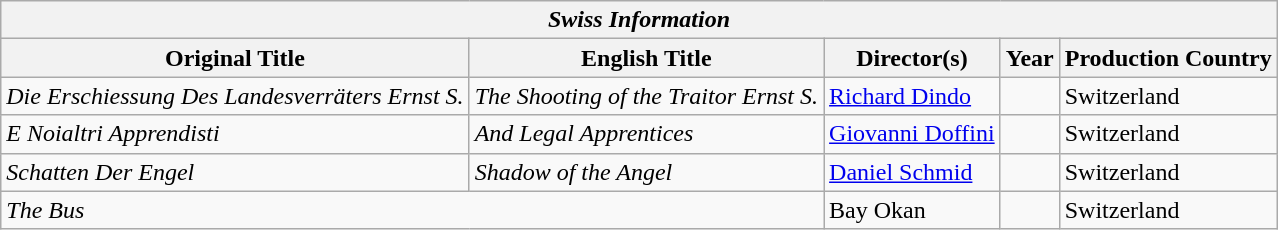<table class="wikitable">
<tr>
<th colspan="5"><em>Swiss Information</em></th>
</tr>
<tr>
<th>Original Title</th>
<th>English Title</th>
<th>Director(s)</th>
<th>Year</th>
<th>Production Country</th>
</tr>
<tr>
<td><em>Die Erschiessung Des Landesverräters Ernst S.</em></td>
<td><em>The Shooting of the Traitor Ernst S.</em></td>
<td><a href='#'>Richard Dindo</a></td>
<td></td>
<td>Switzerland</td>
</tr>
<tr>
<td><em>E Noialtri Apprendisti</em></td>
<td><em>And Legal Apprentices</em></td>
<td><a href='#'>Giovanni Doffini</a></td>
<td></td>
<td>Switzerland</td>
</tr>
<tr>
<td><em>Schatten Der Engel</em></td>
<td><em>Shadow of the Angel</em></td>
<td><a href='#'>Daniel Schmid</a></td>
<td></td>
<td>Switzerland</td>
</tr>
<tr>
<td colspan="2"><em>The Bus</em></td>
<td>Bay Okan</td>
<td></td>
<td>Switzerland</td>
</tr>
</table>
